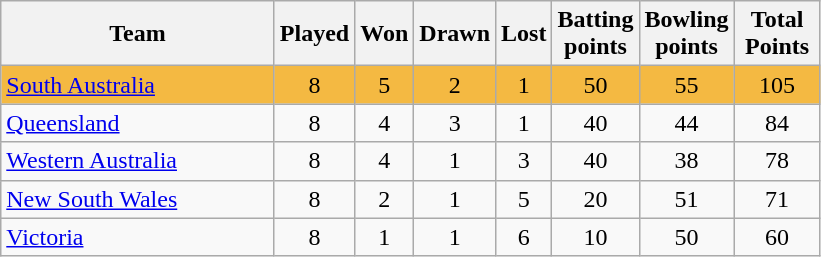<table class="wikitable" style="text-align:center;">
<tr>
<th width=175>Team</th>
<th style="width:30px;" abbr="Played">Played</th>
<th style="width:30px;" abbr="Won">Won</th>
<th style="width:30px;" abbr="Drawn">Drawn</th>
<th style="width:30px;" abbr="Lost">Lost</th>
<th style="width:50px;" abbr="Ba Pts">Batting points</th>
<th style="width:50px;" abbr="Bo Pts">Bowling points</th>
<th style="width:50px;" abbr="Points">Total Points</th>
</tr>
<tr style="background:#f4b942;">
<td style="text-align:left;"><a href='#'>South Australia</a></td>
<td>8</td>
<td>5</td>
<td>2</td>
<td>1</td>
<td>50</td>
<td>55</td>
<td>105</td>
</tr>
<tr>
<td style="text-align:left;"><a href='#'>Queensland</a></td>
<td>8</td>
<td>4</td>
<td>3</td>
<td>1</td>
<td>40</td>
<td>44</td>
<td>84</td>
</tr>
<tr>
<td style="text-align:left;"><a href='#'>Western Australia</a></td>
<td>8</td>
<td>4</td>
<td>1</td>
<td>3</td>
<td>40</td>
<td>38</td>
<td>78</td>
</tr>
<tr>
<td style="text-align:left;"><a href='#'>New South Wales</a></td>
<td>8</td>
<td>2</td>
<td>1</td>
<td>5</td>
<td>20</td>
<td>51</td>
<td>71</td>
</tr>
<tr>
<td style="text-align:left;"><a href='#'>Victoria</a></td>
<td>8</td>
<td>1</td>
<td>1</td>
<td>6</td>
<td>10</td>
<td>50</td>
<td>60</td>
</tr>
</table>
